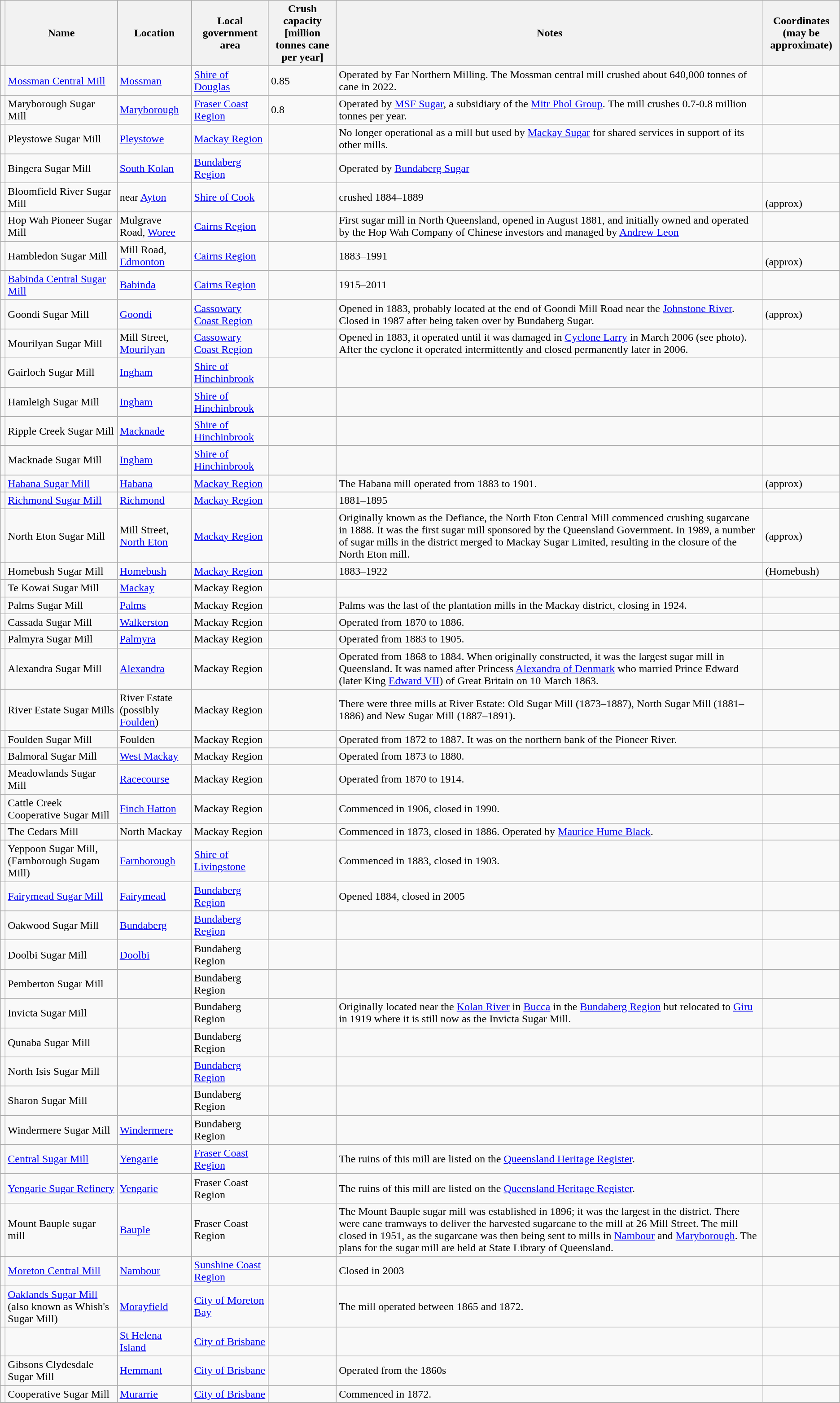<table class="wikitable sortable">
<tr>
<th></th>
<th scope="col">Name</th>
<th scope="col">Location</th>
<th scope="col">Local government area</th>
<th scope="col">Crush capacity<br>[million tonnes cane per year]</th>
<th scope="col" class="unsortable">Notes</th>
<th scope="col">Coordinates<br>(may be approximate)</th>
</tr>
<tr>
<td></td>
<td><a href='#'>Mossman Central Mill</a></td>
<td><a href='#'>Mossman</a></td>
<td><a href='#'>Shire of Douglas</a></td>
<td>0.85</td>
<td>Operated by Far Northern Milling. The Mossman central mill crushed about 640,000 tonnes of cane in 2022.</td>
<td></td>
</tr>
<tr>
<td></td>
<td>Maryborough Sugar Mill</td>
<td><a href='#'>Maryborough</a></td>
<td><a href='#'>Fraser Coast Region</a></td>
<td>0.8</td>
<td>Operated by <a href='#'>MSF Sugar</a>, a subsidiary of the <a href='#'>Mitr Phol Group</a>. The mill crushes 0.7-0.8 million tonnes per year.</td>
<td></td>
</tr>
<tr>
<td></td>
<td>Pleystowe Sugar Mill</td>
<td><a href='#'>Pleystowe</a></td>
<td><a href='#'>Mackay Region</a></td>
<td></td>
<td>No longer operational as a mill but used by <a href='#'>Mackay Sugar</a> for shared services in support of its other mills.</td>
<td></td>
</tr>
<tr>
<td></td>
<td>Bingera Sugar Mill</td>
<td><a href='#'>South Kolan</a></td>
<td><a href='#'>Bundaberg Region</a></td>
<td></td>
<td>Operated by <a href='#'>Bundaberg Sugar</a></td>
<td></td>
</tr>
<tr>
<td></td>
<td>Bloomfield River Sugar Mill</td>
<td>near <a href='#'>Ayton</a></td>
<td><a href='#'>Shire of Cook</a></td>
<td></td>
<td>crushed 1884–1889</td>
<td><br>(approx)</td>
</tr>
<tr>
<td></td>
<td>Hop Wah Pioneer Sugar Mill</td>
<td>Mulgrave Road, <a href='#'>Woree</a></td>
<td><a href='#'>Cairns Region</a></td>
<td></td>
<td>First sugar mill in North Queensland, opened in August 1881, and initially owned and operated by the Hop Wah Company of Chinese investors and managed by <a href='#'>Andrew Leon</a></td>
<td></td>
</tr>
<tr>
<td></td>
<td>Hambledon Sugar Mill</td>
<td>Mill Road, <a href='#'>Edmonton</a></td>
<td><a href='#'>Cairns Region</a></td>
<td></td>
<td>1883–1991</td>
<td><br>(approx)</td>
</tr>
<tr>
<td></td>
<td><a href='#'>Babinda Central Sugar Mill</a></td>
<td><a href='#'>Babinda</a></td>
<td><a href='#'>Cairns Region</a></td>
<td></td>
<td>1915–2011</td>
<td></td>
</tr>
<tr>
<td></td>
<td>Goondi Sugar Mill</td>
<td><a href='#'>Goondi</a></td>
<td><a href='#'>Cassowary Coast Region</a></td>
<td></td>
<td>Opened in 1883, probably located at the end of Goondi Mill Road near the <a href='#'>Johnstone River</a>. Closed in 1987 after being taken over by Bundaberg Sugar.</td>
<td> (approx)</td>
</tr>
<tr>
<td></td>
<td>Mourilyan Sugar Mill</td>
<td>Mill Street, <a href='#'>Mourilyan</a></td>
<td><a href='#'>Cassowary Coast Region</a></td>
<td></td>
<td>Opened in 1883, it operated until it was damaged in <a href='#'>Cyclone Larry</a> in March 2006 (see photo). After the cyclone it operated intermittently and closed permanently later in 2006.</td>
<td></td>
</tr>
<tr>
<td></td>
<td>Gairloch Sugar Mill</td>
<td><a href='#'>Ingham</a></td>
<td><a href='#'>Shire of Hinchinbrook</a></td>
<td></td>
<td></td>
<td></td>
</tr>
<tr>
<td></td>
<td>Hamleigh Sugar Mill</td>
<td><a href='#'>Ingham</a></td>
<td><a href='#'>Shire of Hinchinbrook</a></td>
<td></td>
<td></td>
<td></td>
</tr>
<tr>
<td></td>
<td>Ripple Creek Sugar Mill</td>
<td><a href='#'>Macknade</a></td>
<td><a href='#'>Shire of Hinchinbrook</a></td>
<td></td>
<td></td>
<td></td>
</tr>
<tr>
<td></td>
<td>Macknade Sugar Mill</td>
<td><a href='#'>Ingham</a></td>
<td><a href='#'>Shire of Hinchinbrook</a></td>
<td></td>
<td></td>
<td></td>
</tr>
<tr>
<td></td>
<td><a href='#'>Habana Sugar Mill</a></td>
<td><a href='#'>Habana</a></td>
<td><a href='#'>Mackay Region</a></td>
<td></td>
<td>The Habana mill operated from 1883 to 1901.</td>
<td> (approx)</td>
</tr>
<tr>
<td></td>
<td><a href='#'>Richmond Sugar Mill</a></td>
<td><a href='#'>Richmond</a></td>
<td><a href='#'>Mackay Region</a></td>
<td></td>
<td>1881–1895</td>
<td></td>
</tr>
<tr>
<td></td>
<td>North Eton Sugar Mill</td>
<td>Mill Street, <a href='#'>North Eton</a></td>
<td><a href='#'>Mackay Region</a></td>
<td></td>
<td>Originally known as the Defiance, the North Eton Central Mill commenced crushing sugarcane in 1888. It was the first sugar mill sponsored by the Queensland Government. In 1989, a number of sugar mills in the district merged to Mackay Sugar Limited, resulting in the closure of the North Eton mill.</td>
<td>(approx)</td>
</tr>
<tr>
<td></td>
<td>Homebush Sugar Mill</td>
<td><a href='#'>Homebush</a></td>
<td><a href='#'>Mackay Region</a></td>
<td></td>
<td>1883–1922</td>
<td> (Homebush)</td>
</tr>
<tr>
<td></td>
<td>Te Kowai Sugar Mill</td>
<td><a href='#'>Mackay</a></td>
<td>Mackay Region</td>
<td></td>
<td></td>
<td></td>
</tr>
<tr>
<td></td>
<td>Palms Sugar Mill</td>
<td><a href='#'>Palms</a></td>
<td>Mackay Region</td>
<td></td>
<td>Palms was the last of the plantation mills in the Mackay district, closing in 1924.</td>
<td></td>
</tr>
<tr>
<td></td>
<td>Cassada Sugar Mill</td>
<td><a href='#'>Walkerston</a></td>
<td>Mackay Region</td>
<td></td>
<td>Operated from 1870 to 1886.</td>
<td></td>
</tr>
<tr>
<td></td>
<td>Palmyra Sugar Mill</td>
<td><a href='#'>Palmyra</a></td>
<td>Mackay Region</td>
<td></td>
<td>Operated from 1883 to 1905.</td>
<td></td>
</tr>
<tr>
<td></td>
<td>Alexandra Sugar Mill</td>
<td><a href='#'>Alexandra</a></td>
<td>Mackay Region</td>
<td></td>
<td>Operated from 1868 to 1884. When originally constructed, it was the largest sugar mill in Queensland. It was named after Princess <a href='#'>Alexandra of Denmark</a> who married Prince Edward (later King <a href='#'>Edward VII</a>) of Great Britain on 10 March 1863.</td>
<td></td>
</tr>
<tr>
<td></td>
<td>River Estate Sugar Mills</td>
<td>River Estate<br>(possibly <a href='#'>Foulden</a>)</td>
<td>Mackay Region</td>
<td></td>
<td>There were three mills at River Estate: Old Sugar Mill (1873–1887), North Sugar Mill (1881–1886) and New Sugar Mill (1887–1891).</td>
<td></td>
</tr>
<tr>
<td></td>
<td>Foulden Sugar Mill</td>
<td>Foulden</td>
<td>Mackay Region</td>
<td></td>
<td>Operated from 1872 to 1887. It was on the northern bank of the Pioneer River.</td>
<td></td>
</tr>
<tr>
<td></td>
<td>Balmoral Sugar Mill</td>
<td><a href='#'>West Mackay</a></td>
<td>Mackay Region</td>
<td></td>
<td>Operated from 1873 to 1880.</td>
<td></td>
</tr>
<tr>
<td></td>
<td>Meadowlands Sugar Mill</td>
<td><a href='#'>Racecourse</a></td>
<td>Mackay Region</td>
<td></td>
<td>Operated from 1870 to 1914.</td>
<td></td>
</tr>
<tr>
<td></td>
<td>Cattle Creek Cooperative Sugar Mill</td>
<td><a href='#'>Finch Hatton</a></td>
<td>Mackay Region</td>
<td></td>
<td>Commenced in 1906, closed in 1990.</td>
<td></td>
</tr>
<tr>
<td></td>
<td>The Cedars Mill</td>
<td>North Mackay</td>
<td>Mackay Region</td>
<td></td>
<td>Commenced in 1873, closed in 1886. Operated by <a href='#'>Maurice Hume Black</a>.</td>
<td></td>
</tr>
<tr>
<td></td>
<td>Yeppoon Sugar Mill, (Farnborough Sugam Mill)</td>
<td><a href='#'>Farnborough</a></td>
<td><a href='#'>Shire of Livingstone</a></td>
<td></td>
<td>Commenced in 1883, closed in 1903.</td>
<td></td>
</tr>
<tr>
<td></td>
<td><a href='#'>Fairymead Sugar Mill</a></td>
<td><a href='#'>Fairymead</a></td>
<td><a href='#'>Bundaberg Region</a></td>
<td></td>
<td>Opened 1884, closed in 2005</td>
<td></td>
</tr>
<tr>
<td></td>
<td>Oakwood Sugar Mill</td>
<td><a href='#'>Bundaberg</a></td>
<td><a href='#'>Bundaberg Region</a></td>
<td></td>
<td></td>
<td></td>
</tr>
<tr>
<td></td>
<td>Doolbi Sugar Mill</td>
<td><a href='#'>Doolbi</a></td>
<td>Bundaberg Region</td>
<td></td>
<td></td>
<td></td>
</tr>
<tr>
<td></td>
<td>Pemberton Sugar Mill</td>
<td></td>
<td>Bundaberg Region</td>
<td></td>
<td></td>
<td></td>
</tr>
<tr>
<td></td>
<td>Invicta Sugar Mill</td>
<td></td>
<td>Bundaberg Region</td>
<td></td>
<td>Originally located near the <a href='#'>Kolan River</a> in <a href='#'>Bucca</a> in the <a href='#'>Bundaberg Region</a> but relocated to <a href='#'>Giru</a> in 1919 where it is still now as the Invicta Sugar Mill.</td>
<td></td>
</tr>
<tr>
<td></td>
<td>Qunaba Sugar Mill</td>
<td></td>
<td>Bundaberg Region</td>
<td></td>
<td></td>
<td></td>
</tr>
<tr>
<td></td>
<td>North Isis Sugar Mill</td>
<td></td>
<td><a href='#'>Bundaberg Region</a></td>
<td></td>
<td></td>
<td></td>
</tr>
<tr>
<td></td>
<td>Sharon Sugar Mill</td>
<td></td>
<td>Bundaberg Region</td>
<td></td>
<td></td>
<td></td>
</tr>
<tr>
<td></td>
<td>Windermere Sugar Mill</td>
<td><a href='#'>Windermere</a></td>
<td>Bundaberg Region</td>
<td></td>
<td></td>
<td></td>
</tr>
<tr>
<td></td>
<td><a href='#'>Central Sugar Mill</a></td>
<td><a href='#'>Yengarie</a></td>
<td><a href='#'>Fraser Coast Region</a></td>
<td></td>
<td>The ruins of this mill are listed on the <a href='#'>Queensland Heritage Register</a>.</td>
<td></td>
</tr>
<tr>
<td></td>
<td><a href='#'>Yengarie Sugar Refinery</a></td>
<td><a href='#'>Yengarie</a></td>
<td>Fraser Coast Region</td>
<td></td>
<td>The ruins of this mill are listed on the <a href='#'>Queensland Heritage Register</a>.</td>
<td></td>
</tr>
<tr>
<td></td>
<td>Mount Bauple sugar mill</td>
<td><a href='#'>Bauple</a></td>
<td>Fraser Coast Region</td>
<td></td>
<td>The Mount Bauple sugar mill was established in 1896; it was the largest in the district. There were cane tramways to deliver the harvested sugarcane to the mill at 26 Mill Street. The mill closed in 1951, as the sugarcane was then being sent to mills in <a href='#'>Nambour</a> and <a href='#'>Maryborough</a>. The plans for the sugar mill are held at State Library of Queensland.</td>
<td></td>
</tr>
<tr>
<td></td>
<td><a href='#'>Moreton Central Mill</a></td>
<td><a href='#'>Nambour</a></td>
<td><a href='#'>Sunshine Coast Region</a></td>
<td></td>
<td>Closed in 2003</td>
<td></td>
</tr>
<tr>
<td></td>
<td><a href='#'>Oaklands Sugar Mill</a> (also known as Whish's Sugar Mill)</td>
<td><a href='#'>Morayfield</a></td>
<td><a href='#'>City of Moreton Bay</a></td>
<td></td>
<td>The mill operated between 1865 and 1872.</td>
<td></td>
</tr>
<tr>
<td></td>
<td></td>
<td><a href='#'>St Helena Island</a></td>
<td><a href='#'>City of Brisbane</a></td>
<td></td>
<td></td>
<td></td>
</tr>
<tr>
<td></td>
<td>Gibsons Clydesdale Sugar Mill</td>
<td><a href='#'>Hemmant</a></td>
<td><a href='#'>City of Brisbane</a></td>
<td></td>
<td>Operated from the 1860s</td>
<td></td>
</tr>
<tr>
<td></td>
<td>Cooperative Sugar Mill</td>
<td><a href='#'>Murarrie</a></td>
<td><a href='#'>City of Brisbane</a></td>
<td></td>
<td>Commenced in 1872.</td>
<td></td>
</tr>
<tr>
</tr>
</table>
